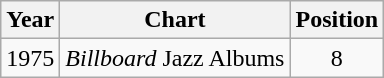<table class="wikitable">
<tr>
<th>Year</th>
<th>Chart</th>
<th>Position</th>
</tr>
<tr>
<td>1975</td>
<td><em>Billboard</em> Jazz Albums</td>
<td align="center">8 </td>
</tr>
</table>
